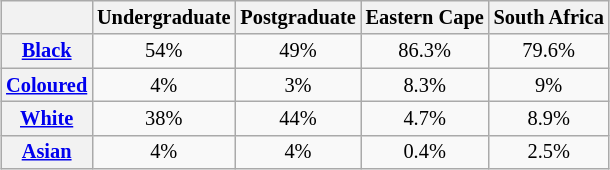<table style="text-align:center; font-size:85%; margin-left:2em; margin:auto;" class="wikitable">
<tr>
<th></th>
<th>Undergraduate</th>
<th>Postgraduate</th>
<th>Eastern Cape</th>
<th>South Africa</th>
</tr>
<tr>
<th><a href='#'>Black</a></th>
<td>54%</td>
<td>49%</td>
<td>86.3%</td>
<td>79.6%</td>
</tr>
<tr>
<th><a href='#'>Coloured</a></th>
<td>4%</td>
<td>3%</td>
<td>8.3%</td>
<td>9%</td>
</tr>
<tr>
<th><a href='#'>White</a></th>
<td>38%</td>
<td>44%</td>
<td>4.7%</td>
<td>8.9%</td>
</tr>
<tr>
<th><a href='#'>Asian</a></th>
<td>4%</td>
<td>4%</td>
<td>0.4%</td>
<td>2.5%</td>
</tr>
</table>
